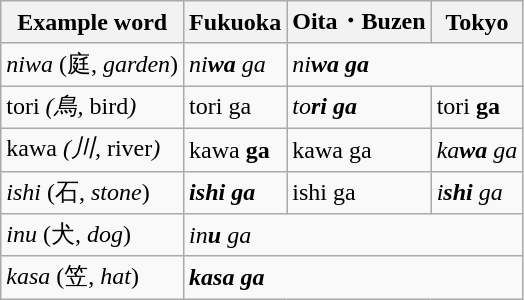<table class="wikitable mw-collapsible">
<tr>
<th>Example word</th>
<th>Fukuoka</th>
<th>Oita・Buzen</th>
<th>Tokyo</th>
</tr>
<tr>
<td><em>niwa</em> (庭, <em>garden</em>)</td>
<td><em>ni<strong>wa</strong> ga</em></td>
<td colspan="2"><em>ni<strong>wa ga<strong><em></td>
</tr>
<tr>
<td></em>tori<em> (鳥, </em>bird<em>)</td>
<td></em></strong>to</strong>ri ga</em></td>
<td><em>to<strong>ri ga<strong><em></td>
<td></em>to</strong>ri<strong> ga<em></td>
</tr>
<tr>
<td></em>kawa<em> (川, </em>river<em>)</td>
<td></em>ka</strong>wa<strong> ga<em></td>
<td></em>ka</strong>wa ga</em></strong></td>
<td><em>ka<strong>wa</strong> ga</em></td>
</tr>
<tr>
<td><em>ishi</em> (石, <em>stone</em>)</td>
<td><strong><em>i<strong>shi ga<em></td>
<td></em>i</strong>shi ga</em></strong></td>
<td><em>i<strong>shi</strong> ga</em></td>
</tr>
<tr>
<td><em>inu</em> (犬, <em>dog</em>)</td>
<td colspan="3"><em>in<strong>u</strong> ga</em></td>
</tr>
<tr>
<td><em>kasa</em> (笠, <em>hat</em>)</td>
<td colspan="3"><strong><em>ka<strong>sa ga<em></td>
</tr>
</table>
